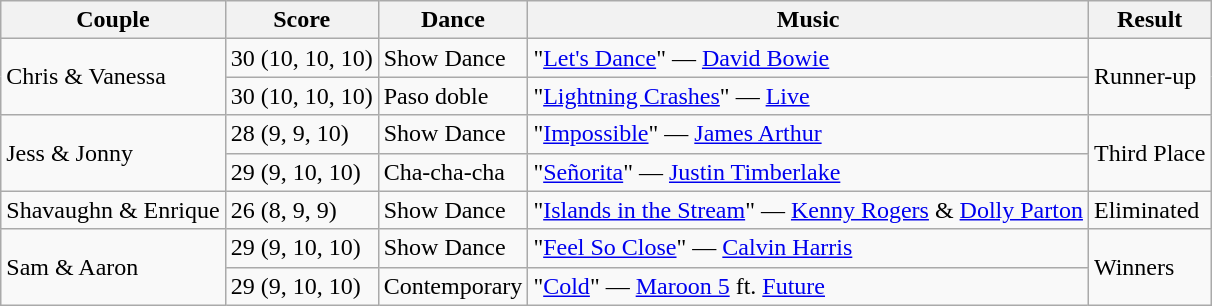<table class="wikitable sortable">
<tr>
<th rowspan="1">Couple</th>
<th colspan="1">Score</th>
<th rowspan="1">Dance</th>
<th rowspan="1">Music</th>
<th rowspan="1">Result</th>
</tr>
<tr>
<td rowspan=2>Chris & Vanessa</td>
<td>30 (10, 10, 10)</td>
<td>Show Dance</td>
<td>"<a href='#'>Let's Dance</a>" — <a href='#'>David Bowie</a></td>
<td rowspan=2>Runner-up</td>
</tr>
<tr>
<td>30 (10, 10, 10)</td>
<td>Paso doble</td>
<td>"<a href='#'>Lightning Crashes</a>" — <a href='#'>Live</a></td>
</tr>
<tr>
<td rowspan=2>Jess & Jonny</td>
<td>28 (9, 9, 10)</td>
<td>Show Dance</td>
<td>"<a href='#'>Impossible</a>" — <a href='#'>James Arthur</a></td>
<td rowspan=2>Third Place</td>
</tr>
<tr>
<td>29 (9, 10, 10)</td>
<td>Cha-cha-cha</td>
<td>"<a href='#'>Señorita</a>" — <a href='#'>Justin Timberlake</a></td>
</tr>
<tr>
<td>Shavaughn & Enrique</td>
<td>26 (8, 9, 9)</td>
<td>Show Dance</td>
<td>"<a href='#'>Islands in the Stream</a>" — <a href='#'>Kenny Rogers</a> & <a href='#'>Dolly Parton</a></td>
<td>Eliminated</td>
</tr>
<tr>
<td rowspan=2>Sam & Aaron</td>
<td>29 (9, 10, 10)</td>
<td>Show Dance</td>
<td>"<a href='#'>Feel So Close</a>" — <a href='#'>Calvin Harris</a></td>
<td rowspan=2>Winners</td>
</tr>
<tr>
<td>29 (9, 10, 10)</td>
<td>Contemporary</td>
<td>"<a href='#'>Cold</a>" — <a href='#'>Maroon 5</a> ft. <a href='#'>Future</a></td>
</tr>
</table>
